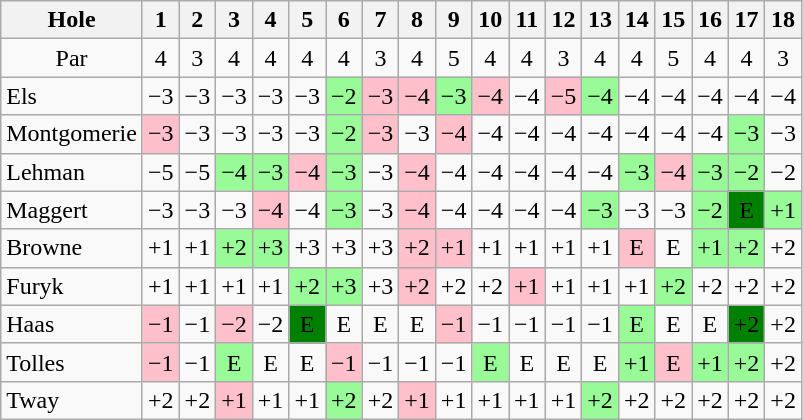<table class="wikitable" style="text-align:center">
<tr>
<th>Hole</th>
<th>1</th>
<th>2</th>
<th>3</th>
<th>4</th>
<th>5</th>
<th>6</th>
<th>7</th>
<th>8</th>
<th>9</th>
<th>10</th>
<th>11</th>
<th>12</th>
<th>13</th>
<th>14</th>
<th>15</th>
<th>16</th>
<th>17</th>
<th>18</th>
</tr>
<tr>
<td>Par</td>
<td>4</td>
<td>3</td>
<td>4</td>
<td>4</td>
<td>4</td>
<td>4</td>
<td>3</td>
<td>4</td>
<td>5</td>
<td>4</td>
<td>4</td>
<td>3</td>
<td>4</td>
<td>4</td>
<td>5</td>
<td>4</td>
<td>4</td>
<td>3</td>
</tr>
<tr>
<td align=left> Els</td>
<td>−3</td>
<td>−3</td>
<td>−3</td>
<td>−3</td>
<td>−3</td>
<td style="background: PaleGreen;">−2</td>
<td style="background: Pink;">−3</td>
<td style="background: Pink;">−4</td>
<td style="background: PaleGreen;">−3</td>
<td style="background: Pink;">−4</td>
<td>−4</td>
<td style="background: Pink;">−5</td>
<td style="background: PaleGreen;">−4</td>
<td>−4</td>
<td>−4</td>
<td>−4</td>
<td>−4</td>
<td>−4</td>
</tr>
<tr>
<td align=left> Montgomerie</td>
<td style="background: Pink;">−3</td>
<td>−3</td>
<td>−3</td>
<td>−3</td>
<td>−3</td>
<td style="background: PaleGreen;">−2</td>
<td style="background: Pink;">−3</td>
<td>−3</td>
<td style="background: Pink;">−4</td>
<td>−4</td>
<td>−4</td>
<td>−4</td>
<td>−4</td>
<td>−4</td>
<td>−4</td>
<td>−4</td>
<td style="background: PaleGreen;">−3</td>
<td>−3</td>
</tr>
<tr>
<td align=left> Lehman</td>
<td>−5</td>
<td>−5</td>
<td style="background: PaleGreen;">−4</td>
<td style="background: PaleGreen;">−3</td>
<td style="background: Pink;">−4</td>
<td style="background: PaleGreen;">−3</td>
<td>−3</td>
<td style="background: Pink;">−4</td>
<td>−4</td>
<td>−4</td>
<td>−4</td>
<td>−4</td>
<td>−4</td>
<td style="background: PaleGreen;">−3</td>
<td style="background: Pink;">−4</td>
<td style="background: PaleGreen;">−3</td>
<td style="background: PaleGreen;">−2</td>
<td>−2</td>
</tr>
<tr>
<td align=left> Maggert</td>
<td>−3</td>
<td>−3</td>
<td>−3</td>
<td style="background: Pink;">−4</td>
<td>−4</td>
<td style="background: PaleGreen;">−3</td>
<td>−3</td>
<td style="background: Pink;">−4</td>
<td>−4</td>
<td>−4</td>
<td>−4</td>
<td>−4</td>
<td style="background: PaleGreen;">−3</td>
<td>−3</td>
<td>−3</td>
<td style="background: PaleGreen;">−2</td>
<td style="background: Green;">E</td>
<td style="background: PaleGreen;">+1</td>
</tr>
<tr>
<td align=left> Browne</td>
<td>+1</td>
<td>+1</td>
<td style="background: PaleGreen;">+2</td>
<td style="background: PaleGreen;">+3</td>
<td>+3</td>
<td>+3</td>
<td>+3</td>
<td style="background: Pink;">+2</td>
<td style="background: Pink;">+1</td>
<td>+1</td>
<td>+1</td>
<td>+1</td>
<td>+1</td>
<td style="background: Pink;">E</td>
<td>E</td>
<td style="background: PaleGreen;">+1</td>
<td style="background: PaleGreen;">+2</td>
<td>+2</td>
</tr>
<tr>
<td align=left> Furyk</td>
<td>+1</td>
<td>+1</td>
<td>+1</td>
<td>+1</td>
<td style="background: PaleGreen;">+2</td>
<td style="background: PaleGreen;">+3</td>
<td>+3</td>
<td style="background: Pink;">+2</td>
<td>+2</td>
<td>+2</td>
<td style="background: Pink;">+1</td>
<td>+1</td>
<td>+1</td>
<td>+1</td>
<td style="background: PaleGreen;">+2</td>
<td>+2</td>
<td>+2</td>
<td>+2</td>
</tr>
<tr>
<td align=left> Haas</td>
<td style="background: Pink;">−1</td>
<td>−1</td>
<td style="background: Pink;">−2</td>
<td>−2</td>
<td style="background: Green;">E</td>
<td>E</td>
<td>E</td>
<td>E</td>
<td style="background: Pink;">−1</td>
<td>−1</td>
<td>−1</td>
<td>−1</td>
<td>−1</td>
<td style="background: PaleGreen;">E</td>
<td>E</td>
<td>E</td>
<td style="background: Green;">+2</td>
<td>+2</td>
</tr>
<tr>
<td align=left> Tolles</td>
<td style="background: Pink;">−1</td>
<td>−1</td>
<td style="background: PaleGreen;">E</td>
<td>E</td>
<td>E</td>
<td style="background: Pink;">−1</td>
<td>−1</td>
<td>−1</td>
<td>−1</td>
<td style="background: PaleGreen;">E</td>
<td>E</td>
<td>E</td>
<td>E</td>
<td style="background: PaleGreen;">+1</td>
<td style="background: Pink;">E</td>
<td style="background: PaleGreen;">+1</td>
<td style="background: PaleGreen;">+2</td>
<td>+2</td>
</tr>
<tr>
<td align=left> Tway</td>
<td>+2</td>
<td>+2</td>
<td style="background: Pink;">+1</td>
<td>+1</td>
<td>+1</td>
<td style="background: PaleGreen;">+2</td>
<td>+2</td>
<td style="background: Pink;">+1</td>
<td>+1</td>
<td>+1</td>
<td>+1</td>
<td>+1</td>
<td style="background: PaleGreen;">+2</td>
<td>+2</td>
<td>+2</td>
<td>+2</td>
<td>+2</td>
<td>+2</td>
</tr>
</table>
